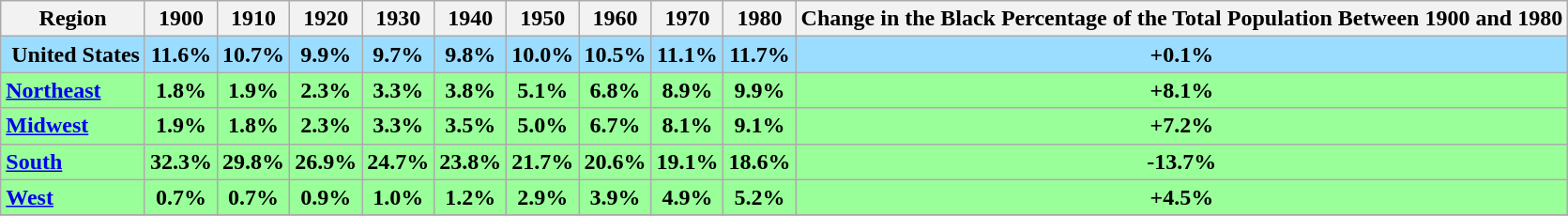<table class="wikitable sortable">
<tr>
<th>Region</th>
<th>1900</th>
<th>1910</th>
<th>1920</th>
<th>1930</th>
<th>1940</th>
<th>1950</th>
<th>1960</th>
<th>1970</th>
<th>1980</th>
<th>Change in the Black Percentage of the Total Population Between 1900 and 1980</th>
</tr>
<tr>
<td style="background:#9bddff;"><strong> United States</strong></td>
<th style="background:#9bddff;">11.6%</th>
<th style="background:#9bddff;">10.7%</th>
<th style="background:#9bddff;">9.9%</th>
<th style="background:#9bddff;">9.7%</th>
<th style="background:#9bddff;">9.8%</th>
<th style="background:#9bddff;">10.0%</th>
<th style="background:#9bddff;">10.5%</th>
<th style="background:#9bddff;">11.1%</th>
<th style="background:#9bddff;">11.7%</th>
<th style="background:#9bddff;">+0.1%</th>
</tr>
<tr>
<td style="background:#9f9;"><strong><a href='#'>Northeast</a></strong></td>
<th style="background:#9f9;">1.8%</th>
<th style="background:#9f9;">1.9%</th>
<th style="background:#9f9;">2.3%</th>
<th style="background:#9f9;">3.3%</th>
<th style="background:#9f9;">3.8%</th>
<th style="background:#9f9;">5.1%</th>
<th style="background:#9f9;">6.8%</th>
<th style="background:#9f9;">8.9%</th>
<th style="background:#9f9;">9.9%</th>
<th style="background:#9f9;">+8.1%</th>
</tr>
<tr>
<td style="background:#9f9;"><strong><a href='#'>Midwest</a></strong></td>
<th style="background:#9f9;">1.9%</th>
<th style="background:#9f9;">1.8%</th>
<th style="background:#9f9;">2.3%</th>
<th style="background:#9f9;">3.3%</th>
<th style="background:#9f9;">3.5%</th>
<th style="background:#9f9;">5.0%</th>
<th style="background:#9f9;">6.7%</th>
<th style="background:#9f9;">8.1%</th>
<th style="background:#9f9;">9.1%</th>
<th style="background:#9f9;">+7.2%</th>
</tr>
<tr>
<td style="background:#9f9;"><strong><a href='#'>South</a></strong></td>
<th style="background:#9f9;">32.3%</th>
<th style="background:#9f9;">29.8%</th>
<th style="background:#9f9;">26.9%</th>
<th style="background:#9f9;">24.7%</th>
<th style="background:#9f9;">23.8%</th>
<th style="background:#9f9;">21.7%</th>
<th style="background:#9f9;">20.6%</th>
<th style="background:#9f9;">19.1%</th>
<th style="background:#9f9;">18.6%</th>
<th style="background:#9f9;">-13.7%</th>
</tr>
<tr>
<td style="background:#9f9;"><strong><a href='#'>West</a></strong></td>
<th style="background:#9f9;">0.7%</th>
<th style="background:#9f9;">0.7%</th>
<th style="background:#9f9;">0.9%</th>
<th style="background:#9f9;">1.0%</th>
<th style="background:#9f9;">1.2%</th>
<th style="background:#9f9;">2.9%</th>
<th style="background:#9f9;">3.9%</th>
<th style="background:#9f9;">4.9%</th>
<th style="background:#9f9;">5.2%</th>
<th style="background:#9f9;">+4.5%</th>
</tr>
<tr>
</tr>
</table>
